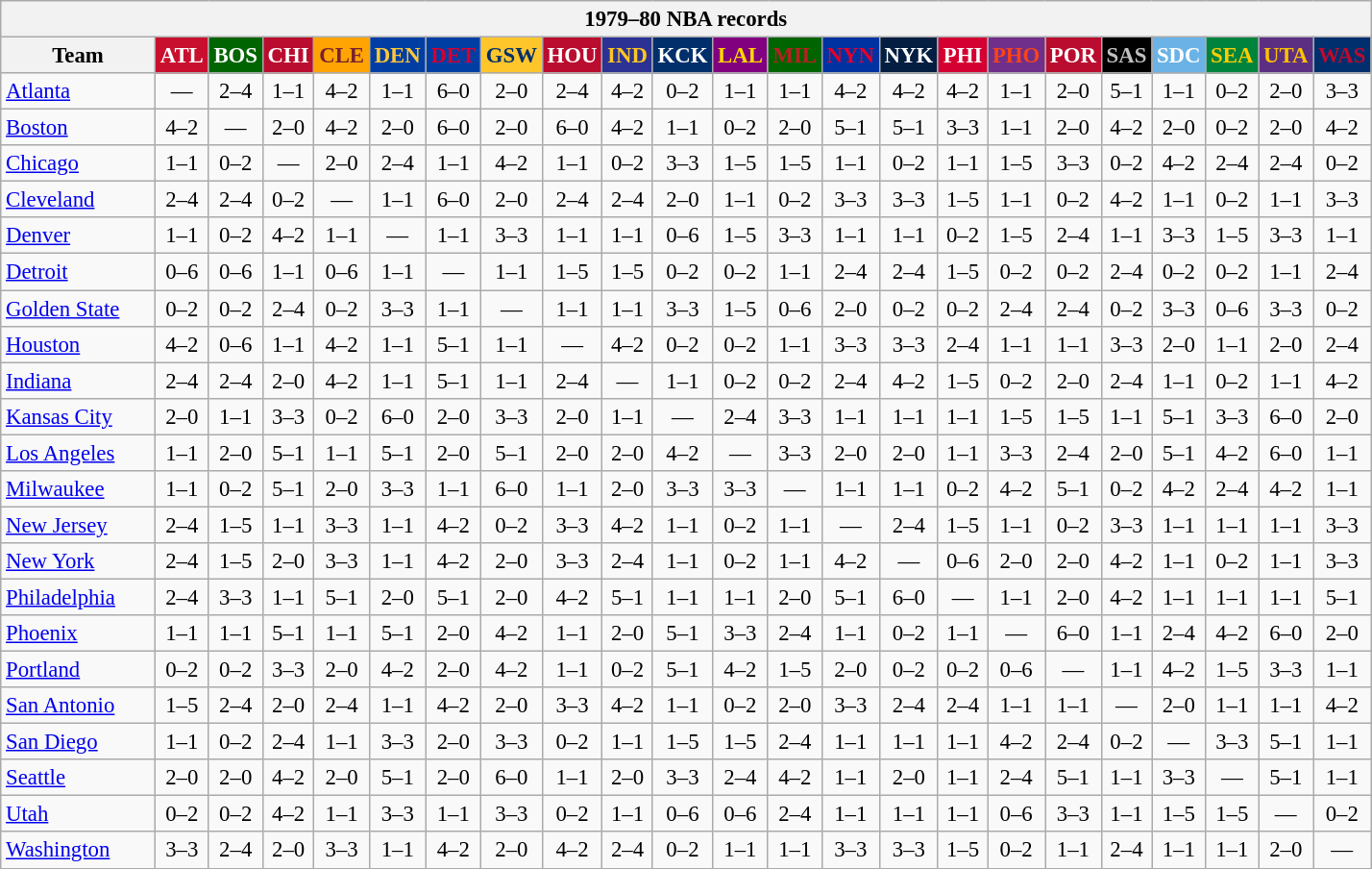<table class="wikitable" style="font-size:95%; text-align:center;">
<tr>
<th colspan=23>1979–80 NBA records</th>
</tr>
<tr>
<th width=100>Team</th>
<th style="background:#C90F2E;color:#FFFFFF;width=35">ATL</th>
<th style="background:#006400;color:#FFFFFF;width=35">BOS</th>
<th style="background:#BA0C2F;color:#FFFFFF;width=35">CHI</th>
<th style="background:#FFA402;color:#77222F;width=35">CLE</th>
<th style="background:#003EA4;color:#FDC835;width=35">DEN</th>
<th style="background:#003EA4;color:#D50032;width=35">DET</th>
<th style="background:#FFC62C;color:#012F6B;width=35">GSW</th>
<th style="background:#BA0C2F;color:#FFFFFF;width=35">HOU</th>
<th style="background:#2C3294;color:#FCC624;width=35">IND</th>
<th style="background:#012F6B;color:#FFFFFF;width=35">KCK</th>
<th style="background:#800080;color:#FFD700;width=35">LAL</th>
<th style="background:#006400;color:#B22222;width=35">MIL</th>
<th style="background:#0032A1;color:#E5002B;width=35">NYN</th>
<th style="background:#031E41;color:#FFFFFF;width=35">NYK</th>
<th style="background:#D40032;color:#FFFFFF;width=35">PHI</th>
<th style="background:#702F8B;color:#FA4417;width=35">PHO</th>
<th style="background:#BA0C2F;color:#FFFFFF;width=35">POR</th>
<th style="background:#000000;color:#C0C0C0;width=35">SAS</th>
<th style="background:#6BB3E6;color:#FFFFFF;width=35">SDC</th>
<th style="background:#00843D;color:#FFCD01;width=35">SEA</th>
<th style="background:#5C2F83;color:#FCC200;width=35">UTA</th>
<th style="background:#012F6D;color:#BA0C2F;width=35">WAS</th>
</tr>
<tr>
<td style="text-align:left;"><a href='#'>Atlanta</a></td>
<td>—</td>
<td>2–4</td>
<td>1–1</td>
<td>4–2</td>
<td>1–1</td>
<td>6–0</td>
<td>2–0</td>
<td>2–4</td>
<td>4–2</td>
<td>0–2</td>
<td>1–1</td>
<td>1–1</td>
<td>4–2</td>
<td>4–2</td>
<td>4–2</td>
<td>1–1</td>
<td>2–0</td>
<td>5–1</td>
<td>1–1</td>
<td>0–2</td>
<td>2–0</td>
<td>3–3</td>
</tr>
<tr>
<td style="text-align:left;"><a href='#'>Boston</a></td>
<td>4–2</td>
<td>—</td>
<td>2–0</td>
<td>4–2</td>
<td>2–0</td>
<td>6–0</td>
<td>2–0</td>
<td>6–0</td>
<td>4–2</td>
<td>1–1</td>
<td>0–2</td>
<td>2–0</td>
<td>5–1</td>
<td>5–1</td>
<td>3–3</td>
<td>1–1</td>
<td>2–0</td>
<td>4–2</td>
<td>2–0</td>
<td>0–2</td>
<td>2–0</td>
<td>4–2</td>
</tr>
<tr>
<td style="text-align:left;"><a href='#'>Chicago</a></td>
<td>1–1</td>
<td>0–2</td>
<td>—</td>
<td>2–0</td>
<td>2–4</td>
<td>1–1</td>
<td>4–2</td>
<td>1–1</td>
<td>0–2</td>
<td>3–3</td>
<td>1–5</td>
<td>1–5</td>
<td>1–1</td>
<td>0–2</td>
<td>1–1</td>
<td>1–5</td>
<td>3–3</td>
<td>0–2</td>
<td>4–2</td>
<td>2–4</td>
<td>2–4</td>
<td>0–2</td>
</tr>
<tr>
<td style="text-align:left;"><a href='#'>Cleveland</a></td>
<td>2–4</td>
<td>2–4</td>
<td>0–2</td>
<td>—</td>
<td>1–1</td>
<td>6–0</td>
<td>2–0</td>
<td>2–4</td>
<td>2–4</td>
<td>2–0</td>
<td>1–1</td>
<td>0–2</td>
<td>3–3</td>
<td>3–3</td>
<td>1–5</td>
<td>1–1</td>
<td>0–2</td>
<td>4–2</td>
<td>1–1</td>
<td>0–2</td>
<td>1–1</td>
<td>3–3</td>
</tr>
<tr>
<td style="text-align:left;"><a href='#'>Denver</a></td>
<td>1–1</td>
<td>0–2</td>
<td>4–2</td>
<td>1–1</td>
<td>—</td>
<td>1–1</td>
<td>3–3</td>
<td>1–1</td>
<td>1–1</td>
<td>0–6</td>
<td>1–5</td>
<td>3–3</td>
<td>1–1</td>
<td>1–1</td>
<td>0–2</td>
<td>1–5</td>
<td>2–4</td>
<td>1–1</td>
<td>3–3</td>
<td>1–5</td>
<td>3–3</td>
<td>1–1</td>
</tr>
<tr>
<td style="text-align:left;"><a href='#'>Detroit</a></td>
<td>0–6</td>
<td>0–6</td>
<td>1–1</td>
<td>0–6</td>
<td>1–1</td>
<td>—</td>
<td>1–1</td>
<td>1–5</td>
<td>1–5</td>
<td>0–2</td>
<td>0–2</td>
<td>1–1</td>
<td>2–4</td>
<td>2–4</td>
<td>1–5</td>
<td>0–2</td>
<td>0–2</td>
<td>2–4</td>
<td>0–2</td>
<td>0–2</td>
<td>1–1</td>
<td>2–4</td>
</tr>
<tr>
<td style="text-align:left;"><a href='#'>Golden State</a></td>
<td>0–2</td>
<td>0–2</td>
<td>2–4</td>
<td>0–2</td>
<td>3–3</td>
<td>1–1</td>
<td>—</td>
<td>1–1</td>
<td>1–1</td>
<td>3–3</td>
<td>1–5</td>
<td>0–6</td>
<td>2–0</td>
<td>0–2</td>
<td>0–2</td>
<td>2–4</td>
<td>2–4</td>
<td>0–2</td>
<td>3–3</td>
<td>0–6</td>
<td>3–3</td>
<td>0–2</td>
</tr>
<tr>
<td style="text-align:left;"><a href='#'>Houston</a></td>
<td>4–2</td>
<td>0–6</td>
<td>1–1</td>
<td>4–2</td>
<td>1–1</td>
<td>5–1</td>
<td>1–1</td>
<td>—</td>
<td>4–2</td>
<td>0–2</td>
<td>0–2</td>
<td>1–1</td>
<td>3–3</td>
<td>3–3</td>
<td>2–4</td>
<td>1–1</td>
<td>1–1</td>
<td>3–3</td>
<td>2–0</td>
<td>1–1</td>
<td>2–0</td>
<td>2–4</td>
</tr>
<tr>
<td style="text-align:left;"><a href='#'>Indiana</a></td>
<td>2–4</td>
<td>2–4</td>
<td>2–0</td>
<td>4–2</td>
<td>1–1</td>
<td>5–1</td>
<td>1–1</td>
<td>2–4</td>
<td>—</td>
<td>1–1</td>
<td>0–2</td>
<td>0–2</td>
<td>2–4</td>
<td>4–2</td>
<td>1–5</td>
<td>0–2</td>
<td>2–0</td>
<td>2–4</td>
<td>1–1</td>
<td>0–2</td>
<td>1–1</td>
<td>4–2</td>
</tr>
<tr>
<td style="text-align:left;"><a href='#'>Kansas City</a></td>
<td>2–0</td>
<td>1–1</td>
<td>3–3</td>
<td>0–2</td>
<td>6–0</td>
<td>2–0</td>
<td>3–3</td>
<td>2–0</td>
<td>1–1</td>
<td>—</td>
<td>2–4</td>
<td>3–3</td>
<td>1–1</td>
<td>1–1</td>
<td>1–1</td>
<td>1–5</td>
<td>1–5</td>
<td>1–1</td>
<td>5–1</td>
<td>3–3</td>
<td>6–0</td>
<td>2–0</td>
</tr>
<tr>
<td style="text-align:left;"><a href='#'>Los Angeles</a></td>
<td>1–1</td>
<td>2–0</td>
<td>5–1</td>
<td>1–1</td>
<td>5–1</td>
<td>2–0</td>
<td>5–1</td>
<td>2–0</td>
<td>2–0</td>
<td>4–2</td>
<td>—</td>
<td>3–3</td>
<td>2–0</td>
<td>2–0</td>
<td>1–1</td>
<td>3–3</td>
<td>2–4</td>
<td>2–0</td>
<td>5–1</td>
<td>4–2</td>
<td>6–0</td>
<td>1–1</td>
</tr>
<tr>
<td style="text-align:left;"><a href='#'>Milwaukee</a></td>
<td>1–1</td>
<td>0–2</td>
<td>5–1</td>
<td>2–0</td>
<td>3–3</td>
<td>1–1</td>
<td>6–0</td>
<td>1–1</td>
<td>2–0</td>
<td>3–3</td>
<td>3–3</td>
<td>—</td>
<td>1–1</td>
<td>1–1</td>
<td>0–2</td>
<td>4–2</td>
<td>5–1</td>
<td>0–2</td>
<td>4–2</td>
<td>2–4</td>
<td>4–2</td>
<td>1–1</td>
</tr>
<tr>
<td style="text-align:left;"><a href='#'>New Jersey</a></td>
<td>2–4</td>
<td>1–5</td>
<td>1–1</td>
<td>3–3</td>
<td>1–1</td>
<td>4–2</td>
<td>0–2</td>
<td>3–3</td>
<td>4–2</td>
<td>1–1</td>
<td>0–2</td>
<td>1–1</td>
<td>—</td>
<td>2–4</td>
<td>1–5</td>
<td>1–1</td>
<td>0–2</td>
<td>3–3</td>
<td>1–1</td>
<td>1–1</td>
<td>1–1</td>
<td>3–3</td>
</tr>
<tr>
<td style="text-align:left;"><a href='#'>New York</a></td>
<td>2–4</td>
<td>1–5</td>
<td>2–0</td>
<td>3–3</td>
<td>1–1</td>
<td>4–2</td>
<td>2–0</td>
<td>3–3</td>
<td>2–4</td>
<td>1–1</td>
<td>0–2</td>
<td>1–1</td>
<td>4–2</td>
<td>—</td>
<td>0–6</td>
<td>2–0</td>
<td>2–0</td>
<td>4–2</td>
<td>1–1</td>
<td>0–2</td>
<td>1–1</td>
<td>3–3</td>
</tr>
<tr>
<td style="text-align:left;"><a href='#'>Philadelphia</a></td>
<td>2–4</td>
<td>3–3</td>
<td>1–1</td>
<td>5–1</td>
<td>2–0</td>
<td>5–1</td>
<td>2–0</td>
<td>4–2</td>
<td>5–1</td>
<td>1–1</td>
<td>1–1</td>
<td>2–0</td>
<td>5–1</td>
<td>6–0</td>
<td>—</td>
<td>1–1</td>
<td>2–0</td>
<td>4–2</td>
<td>1–1</td>
<td>1–1</td>
<td>1–1</td>
<td>5–1</td>
</tr>
<tr>
<td style="text-align:left;"><a href='#'>Phoenix</a></td>
<td>1–1</td>
<td>1–1</td>
<td>5–1</td>
<td>1–1</td>
<td>5–1</td>
<td>2–0</td>
<td>4–2</td>
<td>1–1</td>
<td>2–0</td>
<td>5–1</td>
<td>3–3</td>
<td>2–4</td>
<td>1–1</td>
<td>0–2</td>
<td>1–1</td>
<td>—</td>
<td>6–0</td>
<td>1–1</td>
<td>2–4</td>
<td>4–2</td>
<td>6–0</td>
<td>2–0</td>
</tr>
<tr>
<td style="text-align:left;"><a href='#'>Portland</a></td>
<td>0–2</td>
<td>0–2</td>
<td>3–3</td>
<td>2–0</td>
<td>4–2</td>
<td>2–0</td>
<td>4–2</td>
<td>1–1</td>
<td>0–2</td>
<td>5–1</td>
<td>4–2</td>
<td>1–5</td>
<td>2–0</td>
<td>0–2</td>
<td>0–2</td>
<td>0–6</td>
<td>—</td>
<td>1–1</td>
<td>4–2</td>
<td>1–5</td>
<td>3–3</td>
<td>1–1</td>
</tr>
<tr>
<td style="text-align:left;"><a href='#'>San Antonio</a></td>
<td>1–5</td>
<td>2–4</td>
<td>2–0</td>
<td>2–4</td>
<td>1–1</td>
<td>4–2</td>
<td>2–0</td>
<td>3–3</td>
<td>4–2</td>
<td>1–1</td>
<td>0–2</td>
<td>2–0</td>
<td>3–3</td>
<td>2–4</td>
<td>2–4</td>
<td>1–1</td>
<td>1–1</td>
<td>—</td>
<td>2–0</td>
<td>1–1</td>
<td>1–1</td>
<td>4–2</td>
</tr>
<tr>
<td style="text-align:left;"><a href='#'>San Diego</a></td>
<td>1–1</td>
<td>0–2</td>
<td>2–4</td>
<td>1–1</td>
<td>3–3</td>
<td>2–0</td>
<td>3–3</td>
<td>0–2</td>
<td>1–1</td>
<td>1–5</td>
<td>1–5</td>
<td>2–4</td>
<td>1–1</td>
<td>1–1</td>
<td>1–1</td>
<td>4–2</td>
<td>2–4</td>
<td>0–2</td>
<td>—</td>
<td>3–3</td>
<td>5–1</td>
<td>1–1</td>
</tr>
<tr>
<td style="text-align:left;"><a href='#'>Seattle</a></td>
<td>2–0</td>
<td>2–0</td>
<td>4–2</td>
<td>2–0</td>
<td>5–1</td>
<td>2–0</td>
<td>6–0</td>
<td>1–1</td>
<td>2–0</td>
<td>3–3</td>
<td>2–4</td>
<td>4–2</td>
<td>1–1</td>
<td>2–0</td>
<td>1–1</td>
<td>2–4</td>
<td>5–1</td>
<td>1–1</td>
<td>3–3</td>
<td>—</td>
<td>5–1</td>
<td>1–1</td>
</tr>
<tr>
<td style="text-align:left;"><a href='#'>Utah</a></td>
<td>0–2</td>
<td>0–2</td>
<td>4–2</td>
<td>1–1</td>
<td>3–3</td>
<td>1–1</td>
<td>3–3</td>
<td>0–2</td>
<td>1–1</td>
<td>0–6</td>
<td>0–6</td>
<td>2–4</td>
<td>1–1</td>
<td>1–1</td>
<td>1–1</td>
<td>0–6</td>
<td>3–3</td>
<td>1–1</td>
<td>1–5</td>
<td>1–5</td>
<td>—</td>
<td>0–2</td>
</tr>
<tr>
<td style="text-align:left;"><a href='#'>Washington</a></td>
<td>3–3</td>
<td>2–4</td>
<td>2–0</td>
<td>3–3</td>
<td>1–1</td>
<td>4–2</td>
<td>2–0</td>
<td>4–2</td>
<td>2–4</td>
<td>0–2</td>
<td>1–1</td>
<td>1–1</td>
<td>3–3</td>
<td>3–3</td>
<td>1–5</td>
<td>0–2</td>
<td>1–1</td>
<td>2–4</td>
<td>1–1</td>
<td>1–1</td>
<td>2–0</td>
<td>—</td>
</tr>
</table>
